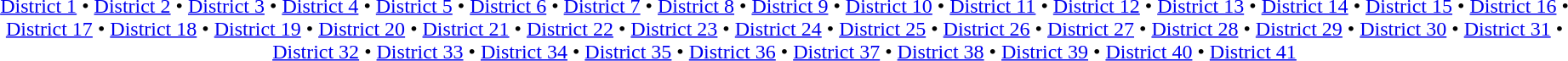<table id=toc class=toc summary=Contents>
<tr>
<td align=center><br><a href='#'>District 1</a> • <a href='#'>District 2</a> • <a href='#'>District 3</a> • <a href='#'>District 4</a> • <a href='#'>District 5</a> • <a href='#'>District 6</a> • <a href='#'>District 7</a> • <a href='#'>District 8</a> • <a href='#'>District 9</a> • <a href='#'>District 10</a> • <a href='#'>District 11</a> • <a href='#'>District 12</a> • <a href='#'>District 13</a> • <a href='#'>District 14</a> • <a href='#'>District 15</a> • <a href='#'>District 16</a> • <a href='#'>District 17</a> • <a href='#'>District 18</a> • <a href='#'>District 19</a> • <a href='#'>District 20</a> • <a href='#'>District 21</a> • <a href='#'>District 22</a> • <a href='#'>District 23</a> • <a href='#'>District 24</a> • <a href='#'>District 25</a> • <a href='#'>District 26</a> • <a href='#'>District 27</a> • <a href='#'>District 28</a> • <a href='#'>District 29</a> • <a href='#'>District 30</a> • <a href='#'>District 31</a> • <a href='#'>District 32</a> • <a href='#'>District 33</a> • <a href='#'>District 34</a> • <a href='#'>District 35</a> • <a href='#'>District 36</a> • <a href='#'>District 37</a> • <a href='#'>District 38</a> • <a href='#'>District 39</a> • <a href='#'>District 40</a> • <a href='#'>District 41</a></td>
</tr>
</table>
